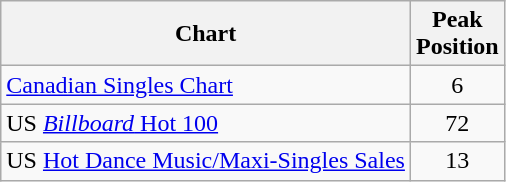<table class="wikitable">
<tr>
<th>Chart</th>
<th>Peak<br>Position</th>
</tr>
<tr>
<td><a href='#'>Canadian Singles Chart</a></td>
<td style="text-align:center;">6</td>
</tr>
<tr>
<td>US <a href='#'><em>Billboard</em> Hot 100</a></td>
<td style="text-align:center;">72</td>
</tr>
<tr>
<td>US <a href='#'>Hot Dance Music/Maxi-Singles Sales</a></td>
<td style="text-align:center;">13</td>
</tr>
</table>
